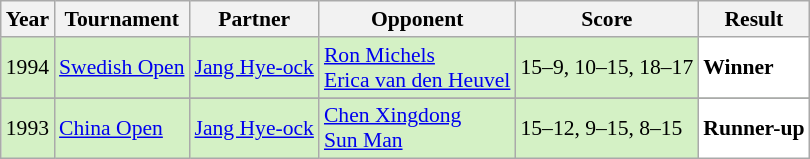<table class="sortable wikitable" style="font-size: 90%;">
<tr>
<th>Year</th>
<th>Tournament</th>
<th>Partner</th>
<th>Opponent</th>
<th>Score</th>
<th>Result</th>
</tr>
<tr style="background:#D4F1C5">
<td align="center">1994</td>
<td align="left"><a href='#'>Swedish Open</a></td>
<td align="left"> <a href='#'>Jang Hye-ock</a></td>
<td align="left"> <a href='#'>Ron Michels</a> <br>  <a href='#'>Erica van den Heuvel</a></td>
<td align="left">15–9, 10–15, 18–17</td>
<td style="text-align:left; background:white"> <strong>Winner</strong></td>
</tr>
<tr>
</tr>
<tr style="background:#D4F1C5">
<td align="center">1993</td>
<td align="left"><a href='#'>China Open</a></td>
<td align="left"> <a href='#'>Jang Hye-ock</a></td>
<td align="left"> <a href='#'>Chen Xingdong</a> <br>  <a href='#'>Sun Man</a></td>
<td align="left">15–12, 9–15, 8–15</td>
<td style="text-align:left; background:white"> <strong>Runner-up</strong></td>
</tr>
</table>
